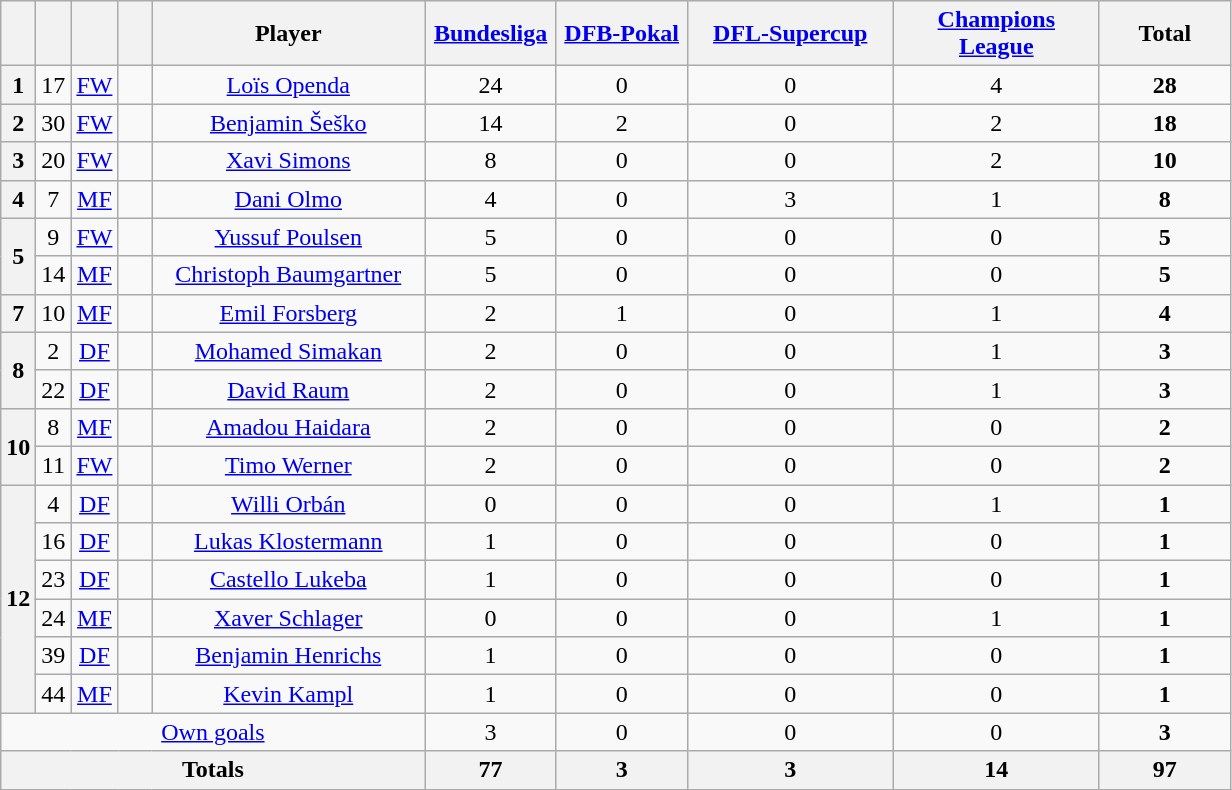<table class="wikitable" style="text-align:center">
<tr>
<th width=15></th>
<th width=15></th>
<th width=15></th>
<th width=15></th>
<th width=175>Player</th>
<th width=80><a href='#'>Bundesliga</a></th>
<th width=80><a href='#'>DFB-Pokal</a></th>
<th width=130><a href='#'>DFL-Supercup</a></th>
<th width=130><a href='#'>Champions League</a></th>
<th width=80>Total</th>
</tr>
<tr>
<th>1</th>
<td align=center>17</td>
<td align=center><a href='#'>FW</a></td>
<td></td>
<td><a href='#'>Loïs Openda</a></td>
<td>24</td>
<td>0</td>
<td>0</td>
<td>4</td>
<td><strong>28</strong></td>
</tr>
<tr>
<th>2</th>
<td align=center>30</td>
<td align=center><a href='#'>FW</a></td>
<td></td>
<td><a href='#'>Benjamin Šeško</a></td>
<td>14</td>
<td>2</td>
<td>0</td>
<td>2</td>
<td><strong>18</strong></td>
</tr>
<tr>
<th>3</th>
<td align=center>20</td>
<td align=center><a href='#'>FW</a></td>
<td></td>
<td><a href='#'>Xavi Simons</a></td>
<td>8</td>
<td>0</td>
<td>0</td>
<td>2</td>
<td><strong>10</strong></td>
</tr>
<tr>
<th>4</th>
<td align=center>7</td>
<td align=center><a href='#'>MF</a></td>
<td></td>
<td><a href='#'>Dani Olmo</a></td>
<td>4</td>
<td>0</td>
<td>3</td>
<td>1</td>
<td><strong>8</strong></td>
</tr>
<tr>
<th rowspan=2>5</th>
<td align=center>9</td>
<td align=center><a href='#'>FW</a></td>
<td></td>
<td><a href='#'>Yussuf Poulsen</a></td>
<td>5</td>
<td>0</td>
<td>0</td>
<td>0</td>
<td><strong>5</strong></td>
</tr>
<tr>
<td align=center>14</td>
<td align=center><a href='#'>MF</a></td>
<td></td>
<td><a href='#'>Christoph Baumgartner</a></td>
<td>5</td>
<td>0</td>
<td>0</td>
<td>0</td>
<td><strong>5</strong></td>
</tr>
<tr>
<th>7</th>
<td align=center>10</td>
<td align=center><a href='#'>MF</a></td>
<td></td>
<td><a href='#'>Emil Forsberg</a></td>
<td>2</td>
<td>1</td>
<td>0</td>
<td>1</td>
<td><strong>4</strong></td>
</tr>
<tr>
<th rowspan=2>8</th>
<td align=center>2</td>
<td align=center><a href='#'>DF</a></td>
<td></td>
<td><a href='#'>Mohamed Simakan</a></td>
<td>2</td>
<td>0</td>
<td>0</td>
<td>1</td>
<td><strong>3</strong></td>
</tr>
<tr>
<td align=center>22</td>
<td align=center><a href='#'>DF</a></td>
<td></td>
<td><a href='#'>David Raum</a></td>
<td>2</td>
<td>0</td>
<td>0</td>
<td>1</td>
<td><strong>3</strong></td>
</tr>
<tr>
<th rowspan=2>10</th>
<td align=center>8</td>
<td align=center><a href='#'>MF</a></td>
<td></td>
<td><a href='#'>Amadou Haidara</a></td>
<td>2</td>
<td>0</td>
<td>0</td>
<td>0</td>
<td><strong>2</strong></td>
</tr>
<tr>
<td align=center>11</td>
<td align=center><a href='#'>FW</a></td>
<td></td>
<td><a href='#'>Timo Werner</a></td>
<td>2</td>
<td>0</td>
<td>0</td>
<td>0</td>
<td><strong>2</strong></td>
</tr>
<tr>
<th rowspan=6>12</th>
<td align=center>4</td>
<td align=center><a href='#'>DF</a></td>
<td></td>
<td><a href='#'>Willi Orbán</a></td>
<td>0</td>
<td>0</td>
<td>0</td>
<td>1</td>
<td><strong>1</strong></td>
</tr>
<tr>
<td align=center>16</td>
<td align=center><a href='#'>DF</a></td>
<td></td>
<td><a href='#'>Lukas Klostermann</a></td>
<td>1</td>
<td>0</td>
<td>0</td>
<td>0</td>
<td><strong>1</strong></td>
</tr>
<tr>
<td align=center>23</td>
<td align=center><a href='#'>DF</a></td>
<td></td>
<td><a href='#'>Castello Lukeba</a></td>
<td>1</td>
<td>0</td>
<td>0</td>
<td>0</td>
<td><strong>1</strong></td>
</tr>
<tr>
<td align=center>24</td>
<td align=center><a href='#'>MF</a></td>
<td></td>
<td><a href='#'>Xaver Schlager</a></td>
<td>0</td>
<td>0</td>
<td>0</td>
<td>1</td>
<td><strong>1</strong></td>
</tr>
<tr>
<td align=center>39</td>
<td align=center><a href='#'>DF</a></td>
<td></td>
<td><a href='#'>Benjamin Henrichs</a></td>
<td>1</td>
<td>0</td>
<td>0</td>
<td>0</td>
<td><strong>1</strong></td>
</tr>
<tr>
<td align=center>44</td>
<td align=center><a href='#'>MF</a></td>
<td></td>
<td><a href='#'>Kevin Kampl</a></td>
<td>1</td>
<td>0</td>
<td>0</td>
<td>0</td>
<td><strong>1</strong></td>
</tr>
<tr>
<td colspan=5><a href='#'>Own goals</a></td>
<td>3</td>
<td>0</td>
<td>0</td>
<td>0</td>
<td><strong>3</strong></td>
</tr>
<tr>
<th colspan=5>Totals</th>
<th>77</th>
<th>3</th>
<th>3</th>
<th>14</th>
<th>97</th>
</tr>
</table>
